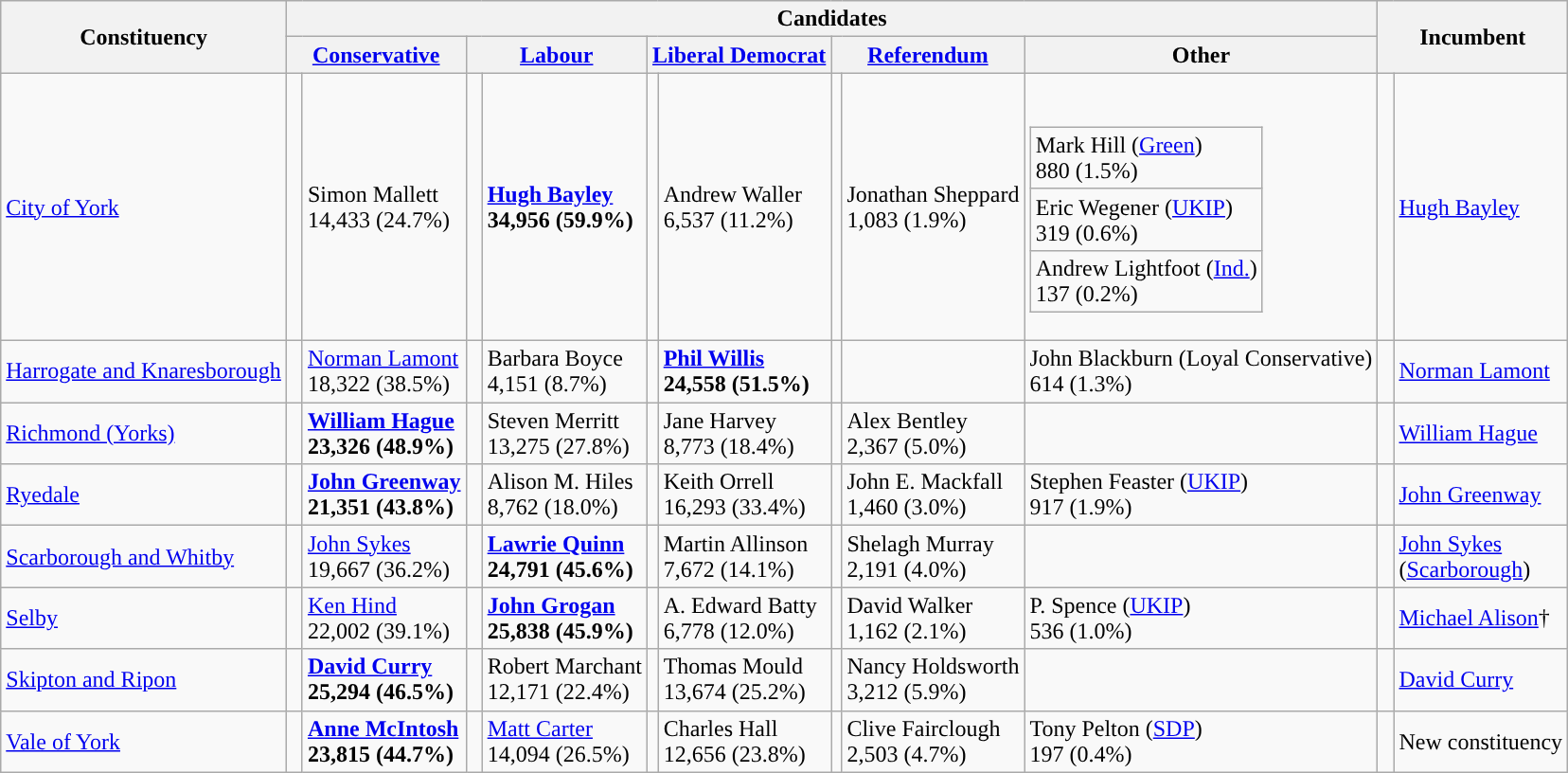<table class="wikitable">
<tr>
<th rowspan="2">Constituency</th>
<th colspan="9">Candidates</th>
<th colspan="2" rowspan="2">Incumbent</th>
</tr>
<tr>
<th colspan="2"><a href='#'>Conservative</a></th>
<th colspan="2"><a href='#'>Labour</a></th>
<th colspan="2"><a href='#'>Liberal Democrat</a></th>
<th colspan="2"><a href='#'>Referendum</a></th>
<th>Other</th>
</tr>
<tr>
<td><a href='#'>City of York</a></td>
<td></td>
<td>Simon Mallett<br>14,433 (24.7%)</td>
<td style="color:inherit;background:"> </td>
<td><strong><a href='#'>Hugh Bayley</a></strong><br><strong>34,956 (59.9%)</strong></td>
<td></td>
<td>Andrew Waller<br>6,537 (11.2%)</td>
<td></td>
<td>Jonathan Sheppard<br>1,083 (1.9%)</td>
<td><br><table class="wikitable">
<tr>
<td>Mark Hill (<a href='#'>Green</a>)<br>880 (1.5%)</td>
</tr>
<tr>
<td>Eric Wegener (<a href='#'>UKIP</a>)<br>319 (0.6%)</td>
</tr>
<tr>
<td>Andrew Lightfoot (<a href='#'>Ind.</a>)<br>137 (0.2%)</td>
</tr>
</table>
</td>
<td style="color:inherit;background:"> </td>
<td><a href='#'>Hugh Bayley</a></td>
</tr>
<tr>
<td><a href='#'>Harrogate and Knaresborough</a></td>
<td></td>
<td><a href='#'>Norman Lamont</a><br>18,322 (38.5%)</td>
<td></td>
<td>Barbara Boyce<br>4,151 (8.7%)</td>
<td style="color:inherit;background:"></td>
<td><strong><a href='#'>Phil Willis</a></strong><br><strong>24,558 (51.5%)</strong></td>
<td></td>
<td></td>
<td>John Blackburn (Loyal Conservative)<br>614 (1.3%)</td>
<td style="color:inherit;background:"> </td>
<td><a href='#'>Norman Lamont</a></td>
</tr>
<tr>
<td><a href='#'>Richmond (Yorks)</a></td>
<td style="color:inherit;background:"> </td>
<td><strong><a href='#'>William Hague</a></strong><br><strong>23,326 (48.9%)</strong></td>
<td></td>
<td>Steven Merritt<br>13,275 (27.8%)</td>
<td></td>
<td>Jane Harvey<br>8,773 (18.4%)</td>
<td></td>
<td>Alex Bentley<br>2,367 (5.0%)</td>
<td></td>
<td style="color:inherit;background:"> </td>
<td><a href='#'>William Hague</a></td>
</tr>
<tr>
<td><a href='#'>Ryedale</a></td>
<td style="color:inherit;background:"> </td>
<td><strong><a href='#'>John Greenway</a></strong><br><strong>21,351 (43.8%)</strong></td>
<td></td>
<td>Alison M. Hiles<br>8,762 (18.0%)</td>
<td></td>
<td>Keith Orrell<br>16,293 (33.4%)</td>
<td></td>
<td>John E. Mackfall<br>1,460 (3.0%)</td>
<td>Stephen Feaster (<a href='#'>UKIP</a>)<br>917 (1.9%)</td>
<td style="color:inherit;background:"> </td>
<td><a href='#'>John Greenway</a></td>
</tr>
<tr>
<td><a href='#'>Scarborough and Whitby</a></td>
<td></td>
<td><a href='#'>John Sykes</a><br>19,667 (36.2%)</td>
<td style="color:inherit;background:"> </td>
<td><strong><a href='#'>Lawrie Quinn</a></strong><br><strong>24,791 (45.6%)</strong></td>
<td></td>
<td>Martin Allinson<br>7,672 (14.1%)</td>
<td></td>
<td>Shelagh Murray<br>2,191 (4.0%)</td>
<td></td>
<td style="color:inherit;background:"> </td>
<td><a href='#'>John Sykes</a><br>(<a href='#'>Scarborough</a>)</td>
</tr>
<tr>
<td><a href='#'>Selby</a></td>
<td></td>
<td><a href='#'>Ken Hind</a><br>22,002 (39.1%)</td>
<td style="color:inherit;background:"> </td>
<td><strong><a href='#'>John Grogan</a></strong><br><strong>25,838 (45.9%)</strong></td>
<td></td>
<td>A. Edward Batty<br>6,778 (12.0%)</td>
<td></td>
<td>David Walker<br>1,162 (2.1%)</td>
<td>P. Spence (<a href='#'>UKIP</a>)<br>536 (1.0%)</td>
<td style="color:inherit;background:"> </td>
<td><a href='#'>Michael Alison</a>†</td>
</tr>
<tr>
<td><a href='#'>Skipton and Ripon</a></td>
<td style="color:inherit;background:"> </td>
<td><strong><a href='#'>David Curry</a></strong><br><strong>25,294 (46.5%)</strong></td>
<td></td>
<td>Robert Marchant<br>12,171 (22.4%)</td>
<td></td>
<td>Thomas Mould<br>13,674 (25.2%)</td>
<td></td>
<td>Nancy Holdsworth<br>3,212 (5.9%)</td>
<td></td>
<td style="color:inherit;background:"> </td>
<td><a href='#'>David Curry</a></td>
</tr>
<tr>
<td><a href='#'>Vale of York</a></td>
<td style="color:inherit;background:"> </td>
<td><strong><a href='#'>Anne McIntosh</a></strong><br><strong>23,815 (44.7%)</strong></td>
<td></td>
<td><a href='#'>Matt Carter</a><br>14,094 (26.5%)</td>
<td></td>
<td>Charles Hall<br>12,656 (23.8%)</td>
<td></td>
<td>Clive Fairclough<br>2,503 (4.7%)</td>
<td>Tony Pelton (<a href='#'>SDP</a>)<br>197 (0.4%)</td>
<td></td>
<td>New constituency</td>
</tr>
</table>
